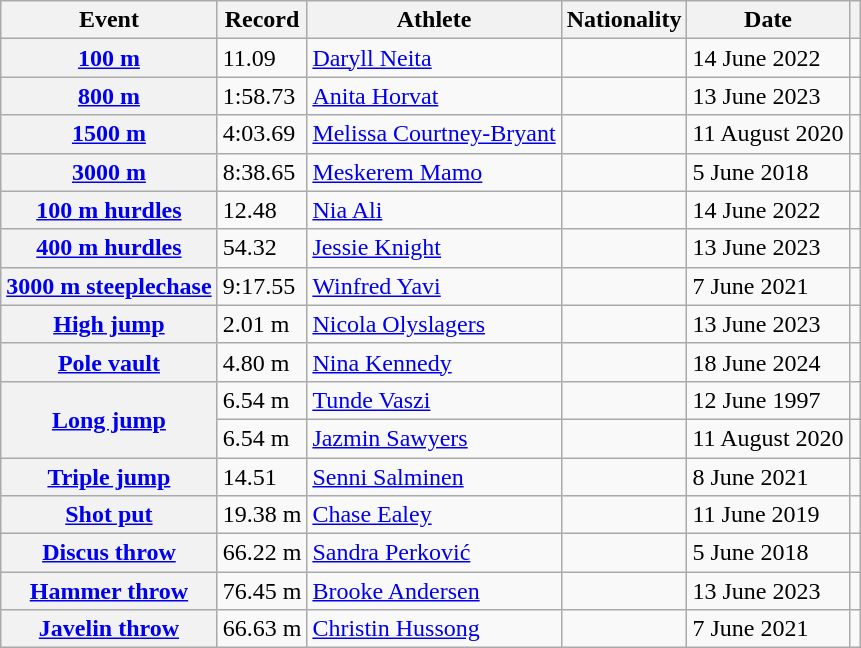<table class="wikitable plainrowheaders sticky-header">
<tr>
<th scope="col">Event</th>
<th scope="col">Record</th>
<th scope="col">Athlete</th>
<th scope="col">Nationality</th>
<th scope="col">Date</th>
<th scope="col"></th>
</tr>
<tr>
<th scope="row"><a href='#'>100 m</a></th>
<td>11.09 </td>
<td><a href='#'>Daryll Neita</a></td>
<td></td>
<td>14 June 2022</td>
<td></td>
</tr>
<tr>
<th scope="row"><a href='#'>800 m</a></th>
<td>1:58.73</td>
<td><a href='#'>Anita Horvat</a></td>
<td></td>
<td>13 June 2023</td>
<td></td>
</tr>
<tr>
<th scope="row"><a href='#'>1500 m</a></th>
<td>4:03.69</td>
<td><a href='#'>Melissa Courtney-Bryant</a></td>
<td></td>
<td>11 August 2020</td>
<td></td>
</tr>
<tr>
<th scope="row"><a href='#'>3000 m</a></th>
<td>8:38.65</td>
<td><a href='#'>Meskerem Mamo</a></td>
<td></td>
<td>5 June 2018</td>
<td></td>
</tr>
<tr>
<th scope="row"><a href='#'>100 m hurdles</a></th>
<td>12.48 </td>
<td><a href='#'>Nia Ali</a></td>
<td></td>
<td>14 June 2022</td>
<td></td>
</tr>
<tr>
<th scope="row"><a href='#'>400 m hurdles</a></th>
<td>54.32</td>
<td><a href='#'>Jessie Knight</a></td>
<td></td>
<td>13 June 2023</td>
<td></td>
</tr>
<tr>
<th scope="row"><a href='#'>3000 m steeplechase</a></th>
<td>9:17.55</td>
<td><a href='#'>Winfred Yavi</a></td>
<td></td>
<td>7 June 2021</td>
<td></td>
</tr>
<tr>
<th scope="row"><a href='#'>High jump</a></th>
<td>2.01 m</td>
<td><a href='#'>Nicola Olyslagers</a></td>
<td></td>
<td>13 June 2023</td>
<td></td>
</tr>
<tr>
<th scope="row"><a href='#'>Pole vault</a></th>
<td>4.80 m</td>
<td><a href='#'>Nina Kennedy</a></td>
<td></td>
<td>18 June 2024</td>
<td></td>
</tr>
<tr>
<th scope="rowgroup" rowspan="2"><a href='#'>Long jump</a></th>
<td>6.54 m</td>
<td><a href='#'>Tunde Vaszi</a></td>
<td></td>
<td>12 June 1997</td>
<td></td>
</tr>
<tr>
<td>6.54 m </td>
<td><a href='#'>Jazmin Sawyers</a></td>
<td></td>
<td>11 August 2020</td>
<td></td>
</tr>
<tr>
<th scope="row"><a href='#'>Triple jump</a></th>
<td>14.51 </td>
<td><a href='#'>Senni Salminen</a></td>
<td></td>
<td>8 June 2021</td>
<td></td>
</tr>
<tr>
<th scope="row"><a href='#'>Shot put</a></th>
<td>19.38 m</td>
<td><a href='#'>Chase Ealey</a></td>
<td></td>
<td>11 June 2019</td>
<td></td>
</tr>
<tr>
<th scope="row"><a href='#'>Discus throw</a></th>
<td>66.22 m</td>
<td><a href='#'>Sandra Perković</a></td>
<td></td>
<td>5 June 2018</td>
<td></td>
</tr>
<tr>
<th scope="row"><a href='#'>Hammer throw</a></th>
<td>76.45 m</td>
<td><a href='#'>Brooke Andersen</a></td>
<td></td>
<td>13 June 2023</td>
<td></td>
</tr>
<tr>
<th scope="row"><a href='#'>Javelin throw</a></th>
<td>66.63 m</td>
<td><a href='#'>Christin Hussong</a></td>
<td></td>
<td>7 June 2021</td>
<td></td>
</tr>
</table>
